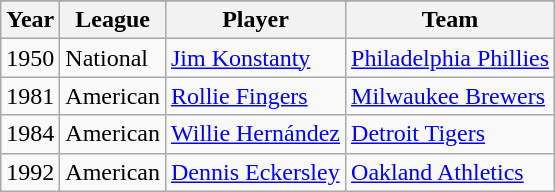<table class="wikitable">
<tr>
</tr>
<tr>
<th>Year</th>
<th>League</th>
<th>Player</th>
<th>Team</th>
</tr>
<tr>
<td>1950</td>
<td>National</td>
<td><a href='#'>Jim Konstanty</a></td>
<td><a href='#'>Philadelphia Phillies</a></td>
</tr>
<tr>
<td>1981</td>
<td>American</td>
<td><a href='#'>Rollie Fingers</a></td>
<td><a href='#'>Milwaukee Brewers</a></td>
</tr>
<tr>
<td>1984</td>
<td>American</td>
<td><a href='#'>Willie Hernández</a></td>
<td><a href='#'>Detroit Tigers</a></td>
</tr>
<tr>
<td>1992</td>
<td>American</td>
<td><a href='#'>Dennis Eckersley</a></td>
<td><a href='#'>Oakland Athletics</a></td>
</tr>
</table>
